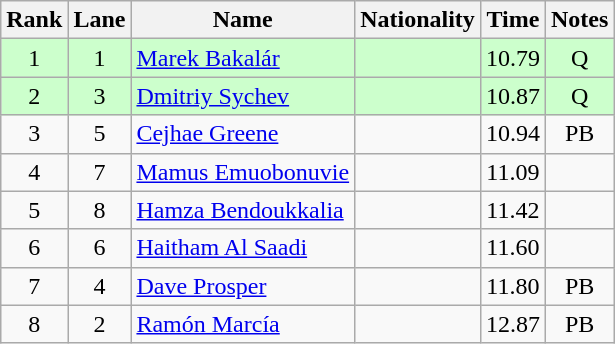<table class="wikitable sortable" style="text-align:center">
<tr>
<th>Rank</th>
<th>Lane</th>
<th>Name</th>
<th>Nationality</th>
<th>Time</th>
<th>Notes</th>
</tr>
<tr bgcolor=ccffcc>
<td align=center>1</td>
<td align=center>1</td>
<td align=left><a href='#'>Marek Bakalár</a></td>
<td align=left></td>
<td>10.79</td>
<td>Q</td>
</tr>
<tr bgcolor=ccffcc>
<td align=center>2</td>
<td align=center>3</td>
<td align=left><a href='#'>Dmitriy Sychev</a></td>
<td align=left></td>
<td>10.87</td>
<td>Q</td>
</tr>
<tr>
<td align=center>3</td>
<td align=center>5</td>
<td align=left><a href='#'>Cejhae Greene</a></td>
<td align=left></td>
<td>10.94</td>
<td>PB</td>
</tr>
<tr>
<td align=center>4</td>
<td align=center>7</td>
<td align=left><a href='#'>Mamus Emuobonuvie</a></td>
<td align=left></td>
<td>11.09</td>
<td></td>
</tr>
<tr>
<td align=center>5</td>
<td align=center>8</td>
<td align=left><a href='#'>Hamza Bendoukkalia</a></td>
<td align=left></td>
<td>11.42</td>
<td></td>
</tr>
<tr>
<td align=center>6</td>
<td align=center>6</td>
<td align=left><a href='#'>Haitham Al Saadi</a></td>
<td align=left></td>
<td>11.60</td>
<td></td>
</tr>
<tr>
<td align=center>7</td>
<td align=center>4</td>
<td align=left><a href='#'>Dave Prosper</a></td>
<td align=left></td>
<td>11.80</td>
<td>PB</td>
</tr>
<tr>
<td align=center>8</td>
<td align=center>2</td>
<td align=left><a href='#'>Ramón Marcía</a></td>
<td align=left></td>
<td>12.87</td>
<td>PB</td>
</tr>
</table>
